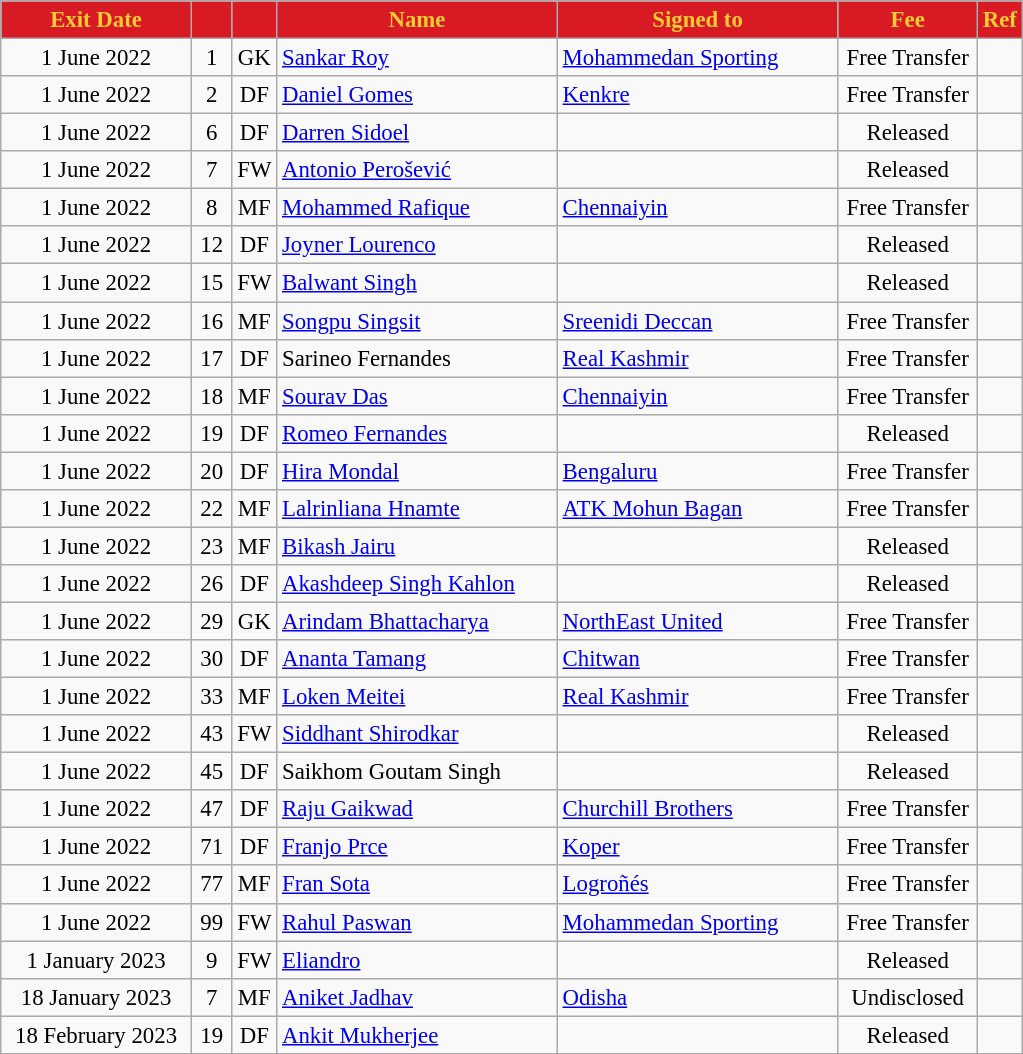<table class="wikitable" style="text-align:center; font-size:95%;">
<tr>
<th style="background:#d71a23; color:#ffcd31; text-align:center; width:120px;">Exit Date</th>
<th style="background:#d71a23; color:#ffcd31; text-align:center; width:20px;"></th>
<th style="background:#d71a23; color:#ffcd31; text-align:center; width:20px;"></th>
<th style="background:#d71a23; color:#ffcd31; text-align:center; width:180px;">Name</th>
<th style="background:#d71a23; color:#ffcd31; text-align:center; width:180px;">Signed to</th>
<th style="background:#d71a23; color:#ffcd31; text-align:center; width:86px;">Fee</th>
<th style="background:#d71a23; color:#ffcd31; text-align:center; width:20px;">Ref</th>
</tr>
<tr>
<td>1 June 2022</td>
<td>1</td>
<td>GK</td>
<td style="text-align:left"> <a href='#'>Sankar Roy</a></td>
<td style="text-align:left"> <a href='#'>Mohammedan Sporting</a></td>
<td>Free Transfer</td>
<td></td>
</tr>
<tr>
<td>1 June 2022</td>
<td>2</td>
<td>DF</td>
<td style="text-align:left"> <a href='#'>Daniel Gomes</a></td>
<td style="text-align:left"> <a href='#'>Kenkre</a></td>
<td>Free Transfer</td>
<td></td>
</tr>
<tr>
<td>1 June 2022</td>
<td>6</td>
<td>DF</td>
<td style="text-align:left"> <a href='#'>Darren Sidoel</a></td>
<td style="text-align:centre"></td>
<td>Released</td>
<td></td>
</tr>
<tr>
<td>1 June 2022</td>
<td>7</td>
<td>FW</td>
<td style="text-align:left"> <a href='#'>Antonio Perošević</a></td>
<td style="text-align:centre"></td>
<td>Released</td>
<td></td>
</tr>
<tr>
<td>1 June 2022</td>
<td>8</td>
<td>MF</td>
<td style="text-align:left"> <a href='#'>Mohammed Rafique</a></td>
<td style="text-align:left"> <a href='#'>Chennaiyin</a></td>
<td>Free Transfer</td>
<td></td>
</tr>
<tr>
<td>1 June 2022</td>
<td>12</td>
<td>DF</td>
<td style="text-align:left"> <a href='#'>Joyner Lourenco</a></td>
<td style="text-align:centre"></td>
<td>Released</td>
<td></td>
</tr>
<tr>
<td>1 June 2022</td>
<td>15</td>
<td>FW</td>
<td style="text-align:left"> <a href='#'>Balwant Singh</a></td>
<td style="text-align:centre"></td>
<td>Released</td>
<td></td>
</tr>
<tr>
<td>1 June 2022</td>
<td>16</td>
<td>MF</td>
<td style="text-align:left"> <a href='#'>Songpu Singsit</a></td>
<td style="text-align:left"> <a href='#'>Sreenidi Deccan</a></td>
<td>Free Transfer</td>
<td></td>
</tr>
<tr>
<td>1 June 2022</td>
<td>17</td>
<td>DF</td>
<td style="text-align:left"> Sarineo Fernandes</td>
<td style="text-align:left"> <a href='#'>Real Kashmir</a></td>
<td>Free Transfer</td>
<td></td>
</tr>
<tr>
<td>1 June 2022</td>
<td>18</td>
<td>MF</td>
<td style="text-align:left"> <a href='#'>Sourav Das</a></td>
<td style="text-align:left"> <a href='#'>Chennaiyin</a></td>
<td>Free Transfer</td>
<td></td>
</tr>
<tr>
<td>1 June 2022</td>
<td>19</td>
<td>DF</td>
<td style="text-align:left"> <a href='#'>Romeo Fernandes</a></td>
<td style="text-align:centre"></td>
<td>Released</td>
<td></td>
</tr>
<tr>
<td>1 June 2022</td>
<td>20</td>
<td>DF</td>
<td style="text-align:left"> <a href='#'>Hira Mondal</a></td>
<td style="text-align:left"> <a href='#'>Bengaluru</a></td>
<td>Free Transfer</td>
<td></td>
</tr>
<tr>
<td>1 June 2022</td>
<td>22</td>
<td>MF</td>
<td style="text-align:left"> <a href='#'>Lalrinliana Hnamte</a></td>
<td style="text-align:left"> <a href='#'>ATK Mohun Bagan</a></td>
<td>Free Transfer</td>
<td></td>
</tr>
<tr>
<td>1 June 2022</td>
<td>23</td>
<td>MF</td>
<td style="text-align:left"> <a href='#'>Bikash Jairu</a></td>
<td style="text-align:centre"></td>
<td>Released</td>
<td></td>
</tr>
<tr>
<td>1 June 2022</td>
<td>26</td>
<td>DF</td>
<td style="text-align:left"> <a href='#'>Akashdeep Singh Kahlon</a></td>
<td style="text-align:centre"></td>
<td>Released</td>
<td></td>
</tr>
<tr>
<td>1 June 2022</td>
<td>29</td>
<td>GK</td>
<td style="text-align:left"> <a href='#'>Arindam Bhattacharya</a></td>
<td style="text-align:left"> <a href='#'>NorthEast United</a></td>
<td>Free Transfer</td>
<td></td>
</tr>
<tr>
<td>1 June 2022</td>
<td>30</td>
<td>DF</td>
<td style="text-align:left"> <a href='#'>Ananta Tamang</a></td>
<td style="text-align:left"> <a href='#'>Chitwan</a></td>
<td>Free Transfer</td>
<td></td>
</tr>
<tr>
<td>1 June 2022</td>
<td>33</td>
<td>MF</td>
<td style="text-align:left"> <a href='#'>Loken Meitei</a></td>
<td style="text-align:left"> <a href='#'>Real Kashmir</a></td>
<td>Free Transfer</td>
<td></td>
</tr>
<tr>
<td>1 June 2022</td>
<td>43</td>
<td>FW</td>
<td style="text-align:left"> <a href='#'>Siddhant Shirodkar</a></td>
<td style="text-align:centre"></td>
<td>Released</td>
<td></td>
</tr>
<tr>
<td>1 June 2022</td>
<td>45</td>
<td>DF</td>
<td style="text-align:left"> Saikhom Goutam Singh</td>
<td style="text-align:centre"></td>
<td>Released</td>
<td></td>
</tr>
<tr>
<td>1 June 2022</td>
<td>47</td>
<td>DF</td>
<td style="text-align:left"> <a href='#'>Raju Gaikwad</a></td>
<td style="text-align:left"> <a href='#'>Churchill Brothers</a></td>
<td>Free Transfer</td>
<td></td>
</tr>
<tr>
<td>1 June 2022</td>
<td>71</td>
<td>DF</td>
<td style="text-align:left"> <a href='#'>Franjo Prce</a></td>
<td style="text-align:left"> <a href='#'>Koper</a></td>
<td>Free Transfer</td>
<td></td>
</tr>
<tr>
<td>1 June 2022</td>
<td>77</td>
<td>MF</td>
<td style="text-align:left"> <a href='#'>Fran Sota</a></td>
<td style="text-align:left"> <a href='#'>Logroñés</a></td>
<td>Free Transfer</td>
<td></td>
</tr>
<tr>
<td>1 June 2022</td>
<td>99</td>
<td>FW</td>
<td style="text-align:left"> <a href='#'>Rahul Paswan</a></td>
<td style="text-align:left"> <a href='#'>Mohammedan Sporting</a></td>
<td>Free Transfer</td>
<td></td>
</tr>
<tr>
<td>1 January 2023</td>
<td>9</td>
<td>FW</td>
<td style="text-align:left"> <a href='#'>Eliandro</a></td>
<td style="text-align:centre"></td>
<td>Released</td>
<td></td>
</tr>
<tr>
<td>18 January 2023</td>
<td>7</td>
<td>MF</td>
<td style="text-align:left"> <a href='#'>Aniket Jadhav</a></td>
<td style="text-align:left"> <a href='#'>Odisha</a></td>
<td>Undisclosed</td>
<td></td>
</tr>
<tr>
<td>18 February 2023</td>
<td>19</td>
<td>DF</td>
<td style="text-align:left"> <a href='#'>Ankit Mukherjee</a></td>
<td style="text-align:centre"></td>
<td>Released</td>
<td></td>
</tr>
<tr>
</tr>
</table>
